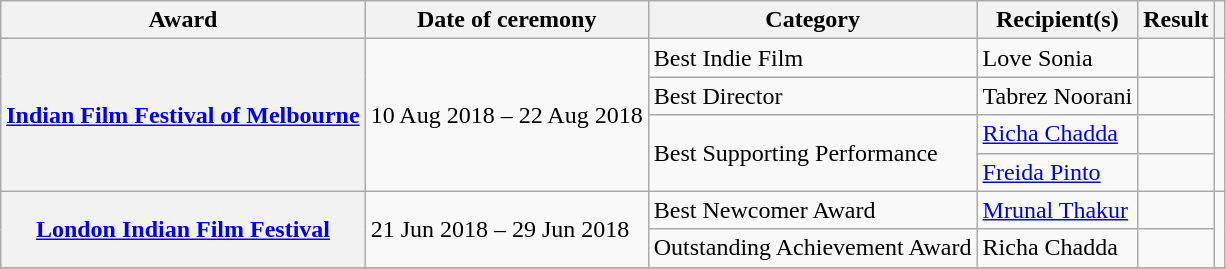<table class="wikitable plainrowheaders sortable">
<tr>
<th scope="col">Award</th>
<th scope="col">Date of ceremony</th>
<th scope="col">Category</th>
<th scope="col">Recipient(s)</th>
<th scope="col" class="unsortable">Result</th>
<th scope="col" class="unsortable"></th>
</tr>
<tr>
<th scope="row" rowspan="4"><a href='#'>Indian Film Festival of Melbourne</a></th>
<td rowspan="4">10 Aug 2018 – 22 Aug 2018</td>
<td>Best Indie Film</td>
<td>Love Sonia</td>
<td></td>
<td rowspan="4"><br></td>
</tr>
<tr>
<td>Best Director</td>
<td>Tabrez Noorani</td>
<td></td>
</tr>
<tr>
<td rowspan="2">Best Supporting Performance</td>
<td><a href='#'>Richa Chadda</a></td>
<td></td>
</tr>
<tr>
<td><a href='#'>Freida Pinto</a></td>
<td></td>
</tr>
<tr>
<th scope="row" rowspan="2"><a href='#'>London Indian Film Festival</a></th>
<td rowspan="2">21 Jun 2018 – 29 Jun 2018</td>
<td>Best Newcomer Award</td>
<td><a href='#'>Mrunal Thakur</a></td>
<td></td>
<td rowspan="2"></td>
</tr>
<tr>
<td>Outstanding Achievement Award</td>
<td>Richa Chadda</td>
<td></td>
</tr>
<tr>
</tr>
</table>
